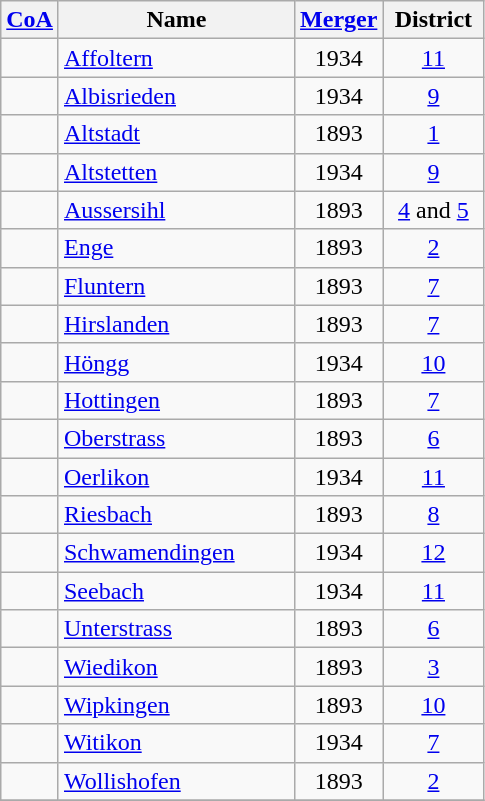<table class="wikitable sortable">
<tr>
<th width="12"><a href='#'>CoA</a></th>
<th width="150">Name</th>
<th width="12"><a href='#'>Merger</a></th>
<th width="60">District</th>
</tr>
<tr>
<td align="center"></td>
<td><a href='#'>Affoltern</a></td>
<td align="center">1934</td>
<td align="center"><a href='#'>11</a></td>
</tr>
<tr>
<td align="center"></td>
<td><a href='#'>Albisrieden</a></td>
<td align="center">1934</td>
<td align="center"><a href='#'> 9</a></td>
</tr>
<tr>
<td align="center"></td>
<td><a href='#'>Altstadt</a></td>
<td align="center">1893</td>
<td align="center"><a href='#'> 1</a></td>
</tr>
<tr>
<td align="center"></td>
<td><a href='#'>Altstetten</a></td>
<td align="center">1934</td>
<td align="center"><a href='#'> 9</a></td>
</tr>
<tr>
<td align="center"></td>
<td><a href='#'>Aussersihl</a></td>
<td align="center">1893</td>
<td align="center"><a href='#'> 4</a> and <a href='#'> 5</a></td>
</tr>
<tr>
<td align="center"></td>
<td><a href='#'>Enge</a></td>
<td align="center">1893</td>
<td align="center"><a href='#'> 2</a></td>
</tr>
<tr>
<td align="center"></td>
<td><a href='#'>Fluntern</a></td>
<td align="center">1893</td>
<td align="center"><a href='#'> 7</a></td>
</tr>
<tr>
<td align="center"></td>
<td><a href='#'>Hirslanden</a></td>
<td align="center">1893</td>
<td align="center"><a href='#'> 7</a></td>
</tr>
<tr>
<td align="center"></td>
<td><a href='#'>Höngg</a></td>
<td align="center">1934</td>
<td align="center"><a href='#'>10</a></td>
</tr>
<tr>
<td align="center"></td>
<td><a href='#'>Hottingen</a></td>
<td align="center">1893</td>
<td align="center"><a href='#'> 7</a></td>
</tr>
<tr>
<td align="center"></td>
<td><a href='#'>Oberstrass</a></td>
<td align="center">1893</td>
<td align="center"><a href='#'> 6</a></td>
</tr>
<tr>
<td align="center"></td>
<td><a href='#'>Oerlikon</a></td>
<td align="center">1934</td>
<td align="center"><a href='#'>11</a></td>
</tr>
<tr>
<td align="center"></td>
<td><a href='#'>Riesbach</a></td>
<td align="center">1893</td>
<td align="center"><a href='#'> 8</a></td>
</tr>
<tr>
<td align="center"></td>
<td><a href='#'>Schwamendingen</a></td>
<td align="center">1934</td>
<td align="center"><a href='#'>12</a></td>
</tr>
<tr>
<td align="center"></td>
<td><a href='#'>Seebach</a></td>
<td align="center">1934</td>
<td align="center"><a href='#'>11</a></td>
</tr>
<tr>
<td align="center"></td>
<td><a href='#'>Unterstrass</a></td>
<td align="center">1893</td>
<td align="center"><a href='#'> 6</a></td>
</tr>
<tr>
<td align="center"></td>
<td><a href='#'>Wiedikon</a></td>
<td align="center">1893</td>
<td align="center"><a href='#'> 3</a></td>
</tr>
<tr>
<td align="center"></td>
<td><a href='#'>Wipkingen</a></td>
<td align="center">1893</td>
<td align="center"><a href='#'>10</a></td>
</tr>
<tr>
<td align="center"></td>
<td><a href='#'>Witikon</a></td>
<td align="center">1934</td>
<td align="center"><a href='#'> 7</a></td>
</tr>
<tr>
<td align="center"></td>
<td><a href='#'>Wollishofen</a></td>
<td align="center">1893</td>
<td align="center"><a href='#'> 2</a></td>
</tr>
<tr>
</tr>
</table>
